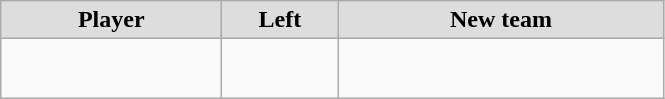<table class="wikitable" style="text-align: center">
<tr style="text-align:center; background:#ddd;">
<td style="width:140px"><strong>Player</strong></td>
<td style="width:70px"><strong>Left</strong></td>
<td style="width:210px"><strong>New team</strong></td>
</tr>
<tr style="height:40px">
<td></td>
<td style="font-size: 80%"></td>
<td></td>
</tr>
</table>
